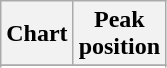<table class="wikitable sortable plainrowheaders" style="text-align:center">
<tr>
<th scope="col">Chart</th>
<th scope="col">Peak<br>position</th>
</tr>
<tr>
</tr>
<tr>
</tr>
<tr>
</tr>
</table>
